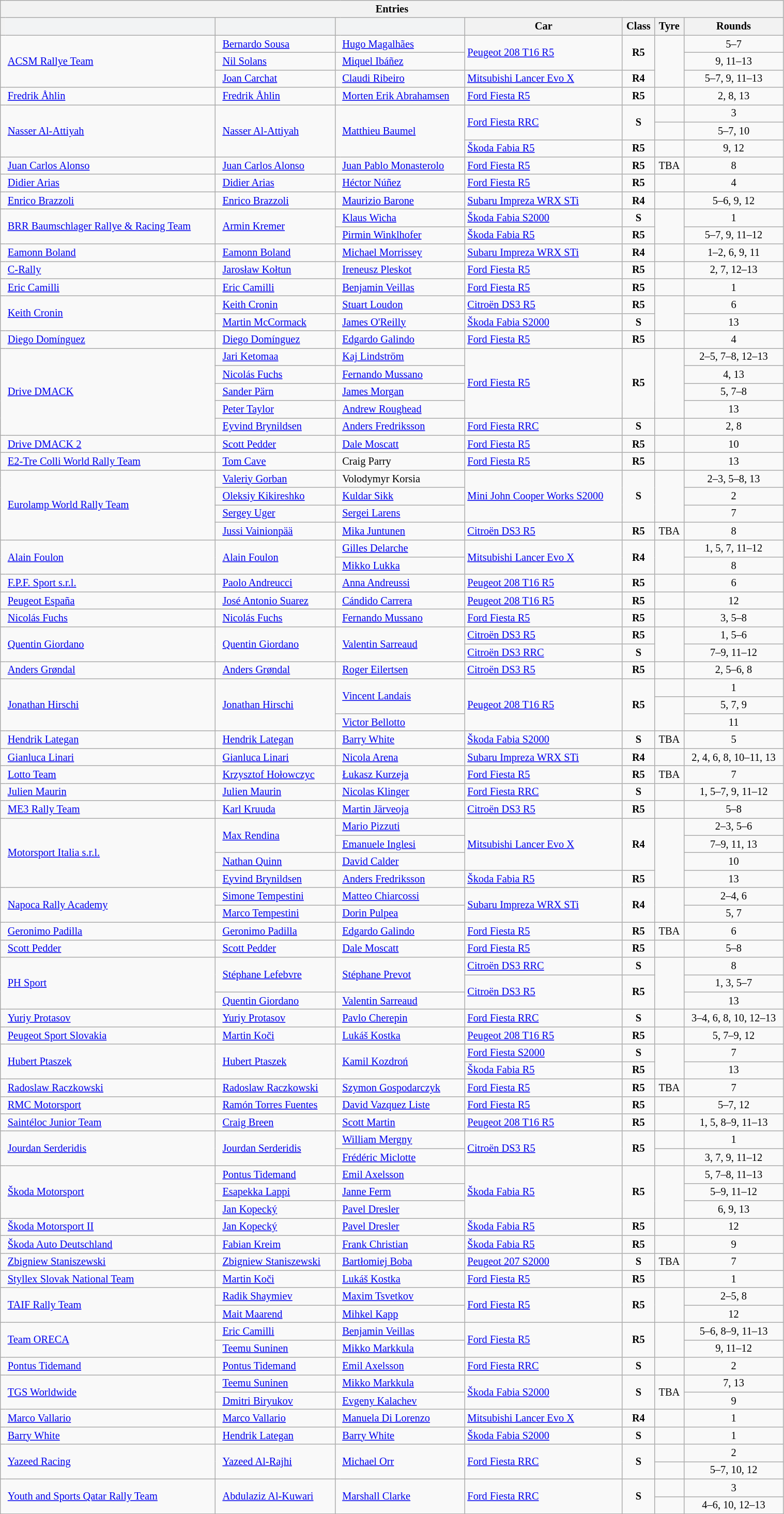<table class="wikitable" width=80% style="font-size: 85%">
<tr>
<th colspan="10">Entries</th>
</tr>
<tr>
<th style="border-right:0px"></th>
<th style="border-left:0px; background: #F2F3F4;" ;align="left"></th>
<th style="border-right:0px"></th>
<th style="border-left:0px; background: #F2F3F4;" ;align="left"></th>
<th style="border-right:0px"></th>
<th style="border-left:0px; background: #F2F3F4;" ;align="left"></th>
<th>Car</th>
<th>Class</th>
<th>Tyre</th>
<th>Rounds</th>
</tr>
<tr>
<td rowspan="3" style="border-right:0px"></td>
<td rowspan="3" style="border-left:0px"><a href='#'>ACSM Rallye Team</a></td>
<td style="border-right:0px"></td>
<td style="border-left:0px"><a href='#'>Bernardo Sousa</a></td>
<td style="border-right:0px"></td>
<td style="border-left:0px"><a href='#'>Hugo Magalhães</a></td>
<td rowspan="2"><a href='#'>Peugeot 208 T16 R5</a></td>
<td rowspan="2" align="center"><strong><span>R5</span></strong></td>
<td rowspan="3" align="center"></td>
<td align="center">5–7</td>
</tr>
<tr>
<td style="border-right:0px"></td>
<td style="border-left:0px"><a href='#'>Nil Solans</a></td>
<td style="border-right:0px"></td>
<td style="border-left:0px"><a href='#'>Miquel Ibáñez</a></td>
<td align="center">9, 11–13</td>
</tr>
<tr>
<td style="border-right:0px"></td>
<td style="border-left:0px"><a href='#'>Joan Carchat</a></td>
<td style="border-right:0px"></td>
<td style="border-left:0px"><a href='#'>Claudi Ribeiro</a></td>
<td><a href='#'>Mitsubishi Lancer Evo X</a></td>
<td align="center"><strong><span>R4</span></strong></td>
<td align="center">5–7, 9, 11–13</td>
</tr>
<tr>
<td style="border-right:0px"></td>
<td style="border-left:0px"><a href='#'>Fredrik Åhlin</a></td>
<td style="border-right:0px"></td>
<td style="border-left:0px"><a href='#'>Fredrik Åhlin</a></td>
<td style="border-right:0px"></td>
<td style="border-left:0px"><a href='#'>Morten Erik Abrahamsen</a></td>
<td><a href='#'>Ford Fiesta R5</a></td>
<td align="center"><strong><span>R5</span></strong></td>
<td align="center"></td>
<td align="center">2, 8, 13</td>
</tr>
<tr>
<td rowspan="3" style="border-right:0px"></td>
<td rowspan="3" style="border-left:0px"><a href='#'>Nasser Al-Attiyah</a></td>
<td rowspan="3" style="border-right:0px"></td>
<td rowspan="3" style="border-left:0px"><a href='#'>Nasser Al-Attiyah</a></td>
<td rowspan="3" style="border-right:0px"></td>
<td rowspan="3" style="border-left:0px"><a href='#'>Matthieu Baumel</a></td>
<td rowspan="2"><a href='#'>Ford Fiesta RRC</a></td>
<td rowspan="2" align="center"><strong><span>S</span></strong></td>
<td align="center"></td>
<td align="center">3</td>
</tr>
<tr>
<td align="center"></td>
<td align="center">5–7, 10</td>
</tr>
<tr>
<td><a href='#'>Škoda Fabia R5</a></td>
<td align="center"><strong><span>R5</span></strong></td>
<td align="center"></td>
<td align="center">9, 12</td>
</tr>
<tr>
<td style="border-right:0px"></td>
<td style="border-left:0px"><a href='#'>Juan Carlos Alonso</a></td>
<td style="border-right:0px"></td>
<td style="border-left:0px"><a href='#'>Juan Carlos Alonso</a></td>
<td style="border-right:0px"></td>
<td style="border-left:0px"><a href='#'>Juan Pablo Monasterolo</a></td>
<td><a href='#'>Ford Fiesta R5</a></td>
<td align="center"><strong><span>R5</span></strong></td>
<td align="center">TBA</td>
<td align="center">8</td>
</tr>
<tr>
<td style="border-right:0px"></td>
<td style="border-left:0px"><a href='#'>Didier Arias</a></td>
<td style="border-right:0px"></td>
<td style="border-left:0px"><a href='#'>Didier Arias</a></td>
<td style="border-right:0px"></td>
<td style="border-left:0px"><a href='#'>Héctor Núñez</a></td>
<td><a href='#'>Ford Fiesta R5</a></td>
<td align="center"><strong><span>R5</span></strong></td>
<td align="center"></td>
<td align="center">4</td>
</tr>
<tr>
<td style="border-right:0px"></td>
<td style="border-left:0px"><a href='#'>Enrico Brazzoli</a></td>
<td style="border-right:0px"></td>
<td style="border-left:0px"><a href='#'>Enrico Brazzoli</a></td>
<td style="border-right:0px"></td>
<td style="border-left:0px"><a href='#'>Maurizio Barone</a></td>
<td><a href='#'>Subaru Impreza WRX STi</a></td>
<td align="center"><strong><span>R4</span></strong></td>
<td align="center"></td>
<td align="center">5–6, 9, 12</td>
</tr>
<tr>
<td rowspan="2" style="border-right:0px"></td>
<td rowspan="2" style="border-left:0px"><a href='#'>BRR Baumschlager Rallye & Racing Team</a></td>
<td rowspan="2" style="border-right:0px"></td>
<td rowspan="2" style="border-left:0px"><a href='#'>Armin Kremer</a></td>
<td style="border-right:0px"></td>
<td style="border-left:0px"><a href='#'>Klaus Wicha</a></td>
<td><a href='#'>Škoda Fabia S2000</a></td>
<td align="center"><strong><span>S</span></strong></td>
<td rowspan="2" align="center"></td>
<td align="center">1</td>
</tr>
<tr>
<td style="border-right:0px"></td>
<td style="border-left:0px"><a href='#'>Pirmin Winklhofer</a></td>
<td><a href='#'>Škoda Fabia R5</a></td>
<td align="center"><strong><span>R5</span></strong></td>
<td align="center">5–7, 9, 11–12</td>
</tr>
<tr>
<td style="border-right:0px"></td>
<td style="border-left:0px"><a href='#'>Eamonn Boland</a></td>
<td style="border-right:0px"></td>
<td style="border-left:0px"><a href='#'>Eamonn Boland</a></td>
<td style="border-right:0px"></td>
<td style="border-left:0px"><a href='#'>Michael Morrissey</a></td>
<td><a href='#'>Subaru Impreza WRX STi</a></td>
<td align="center"><strong><span>R4</span></strong></td>
<td align="center"></td>
<td align="center">1–2, 6, 9, 11</td>
</tr>
<tr>
<td style="border-right:0px"></td>
<td style="border-left:0px"><a href='#'>C-Rally</a></td>
<td style="border-right:0px"></td>
<td style="border-left:0px"><a href='#'>Jarosław Kołtun</a></td>
<td style="border-right:0px"></td>
<td style="border-left:0px"><a href='#'>Ireneusz Pleskot</a></td>
<td><a href='#'>Ford Fiesta R5</a></td>
<td align="center"><strong><span>R5</span></strong></td>
<td align="center"></td>
<td align="center">2, 7, 12–13</td>
</tr>
<tr>
<td style="border-right:0px"></td>
<td style="border-left:0px"><a href='#'>Eric Camilli</a></td>
<td style="border-right:0px"></td>
<td style="border-left:0px"><a href='#'>Eric Camilli</a></td>
<td style="border-right:0px"></td>
<td style="border-left:0px"><a href='#'>Benjamin Veillas</a></td>
<td><a href='#'>Ford Fiesta R5</a></td>
<td align="center"><strong><span>R5</span></strong></td>
<td align="center"></td>
<td align="center">1</td>
</tr>
<tr>
<td rowspan="2" style="border-right:0px"></td>
<td rowspan="2" style="border-left:0px"><a href='#'>Keith Cronin</a></td>
<td style="border-right:0px"></td>
<td style="border-left:0px"><a href='#'>Keith Cronin</a></td>
<td style="border-right:0px"></td>
<td style="border-left:0px"><a href='#'>Stuart Loudon</a></td>
<td><a href='#'>Citroën DS3 R5</a></td>
<td align="center"><strong><span>R5</span></strong></td>
<td rowspan="2" align="center"></td>
<td align="center">6</td>
</tr>
<tr>
<td style="border-right:0px"></td>
<td style="border-left:0px"><a href='#'>Martin McCormack</a></td>
<td style="border-right:0px"></td>
<td style="border-left:0px"><a href='#'>James O'Reilly</a></td>
<td><a href='#'>Škoda Fabia S2000</a></td>
<td align="center"><strong><span>S</span></strong></td>
<td align="center">13</td>
</tr>
<tr>
<td style="border-right:0px"></td>
<td style="border-left:0px"><a href='#'>Diego Domínguez</a></td>
<td style="border-right:0px"></td>
<td style="border-left:0px"><a href='#'>Diego Domínguez</a></td>
<td style="border-right:0px"></td>
<td style="border-left:0px"><a href='#'>Edgardo Galindo</a></td>
<td><a href='#'>Ford Fiesta R5</a></td>
<td align="center"><strong><span>R5</span></strong></td>
<td align="center"></td>
<td align="center">4</td>
</tr>
<tr>
<td rowspan="5" style="border-right:0px"></td>
<td rowspan="5" style="border-left:0px"><a href='#'>Drive DMACK</a></td>
<td style="border-right:0px"></td>
<td style="border-left:0px"><a href='#'>Jari Ketomaa</a></td>
<td style="border-right:0px"></td>
<td style="border-left:0px"><a href='#'>Kaj Lindström</a></td>
<td rowspan="4"><a href='#'>Ford Fiesta R5</a></td>
<td rowspan="4" align="center"><strong><span>R5</span></strong></td>
<td rowspan="4" align="center"></td>
<td align="center">2–5, 7–8, 12–13</td>
</tr>
<tr>
<td style="border-right:0px"></td>
<td style="border-left:0px"><a href='#'>Nicolás Fuchs</a></td>
<td style="border-right:0px"></td>
<td style="border-left:0px"><a href='#'>Fernando Mussano</a></td>
<td align="center">4, 13</td>
</tr>
<tr>
<td style="border-right:0px"></td>
<td style="border-left:0px"><a href='#'>Sander Pärn</a></td>
<td style="border-right:0px"></td>
<td style="border-left:0px"><a href='#'>James Morgan</a></td>
<td align="center">5, 7–8</td>
</tr>
<tr>
<td style="border-right:0px"></td>
<td style="border-left:0px"><a href='#'>Peter Taylor</a></td>
<td style="border-right:0px"></td>
<td style="border-left:0px"><a href='#'>Andrew Roughead</a></td>
<td align="center">13</td>
</tr>
<tr>
<td style="border-right:0px"></td>
<td style="border-left:0px"><a href='#'>Eyvind Brynildsen</a></td>
<td style="border-right:0px"></td>
<td style="border-left:0px"><a href='#'>Anders Fredriksson</a></td>
<td><a href='#'>Ford Fiesta RRC</a></td>
<td align="center"><strong><span>S</span></strong></td>
<td align="center"></td>
<td align="center">2, 8</td>
</tr>
<tr>
<td style="border-right:0px"></td>
<td style="border-left:0px"><a href='#'>Drive DMACK 2</a></td>
<td style="border-right:0px"></td>
<td style="border-left:0px"><a href='#'>Scott Pedder</a></td>
<td style="border-right:0px"></td>
<td style="border-left:0px"><a href='#'>Dale Moscatt</a></td>
<td><a href='#'>Ford Fiesta R5</a></td>
<td align="center"><strong><span>R5</span></strong></td>
<td align="center"></td>
<td align="center">10</td>
</tr>
<tr>
<td style="border-right:0px"></td>
<td style="border-left:0px"><a href='#'>E2-Tre Colli World Rally Team</a></td>
<td style="border-right:0px"></td>
<td style="border-left:0px"><a href='#'>Tom Cave</a></td>
<td style="border-right:0px"></td>
<td style="border-left:0px">Craig Parry</td>
<td><a href='#'>Ford Fiesta R5</a></td>
<td align="center"><strong><span>R5</span></strong></td>
<td align="center"></td>
<td align="center">13</td>
</tr>
<tr>
<td rowspan="4" style="border-right:0px"></td>
<td rowspan="4" style="border-left:0px"><a href='#'>Eurolamp World Rally Team</a></td>
<td style="border-right:0px"></td>
<td style="border-left:0px"><a href='#'>Valeriy Gorban</a></td>
<td style="border-right:0px"></td>
<td style="border-left:0px">Volodymyr Korsia</td>
<td rowspan="3"><a href='#'>Mini John Cooper Works S2000</a></td>
<td rowspan="3" align="center"><strong><span>S</span></strong></td>
<td rowspan="3" align="center"></td>
<td align="center">2–3, 5–8, 13</td>
</tr>
<tr>
<td style="border-right:0px"></td>
<td style="border-left:0px"><a href='#'>Oleksiy Kikireshko</a></td>
<td style="border-right:0px"></td>
<td style="border-left:0px"><a href='#'>Kuldar Sikk</a></td>
<td align="center">2</td>
</tr>
<tr>
<td style="border-right:0px"></td>
<td style="border-left:0px"><a href='#'>Sergey Uger</a></td>
<td style="border-right:0px"></td>
<td style="border-left:0px"><a href='#'>Sergei Larens</a></td>
<td align="center">7</td>
</tr>
<tr>
<td style="border-right:0px"></td>
<td style="border-left:0px"><a href='#'>Jussi Vainionpää</a></td>
<td style="border-right:0px"></td>
<td style="border-left:0px"><a href='#'>Mika Juntunen</a></td>
<td><a href='#'>Citroën DS3 R5</a></td>
<td align="center"><strong><span>R5</span></strong></td>
<td align="center">TBA</td>
<td align="center">8</td>
</tr>
<tr>
<td rowspan="2" style="border-right:0px"></td>
<td rowspan="2" style="border-left:0px"><a href='#'>Alain Foulon</a></td>
<td rowspan="2" style="border-right:0px"></td>
<td rowspan="2" style="border-left:0px"><a href='#'>Alain Foulon</a></td>
<td style="border-right:0px"></td>
<td style="border-left:0px"><a href='#'>Gilles Delarche</a></td>
<td rowspan="2"><a href='#'>Mitsubishi Lancer Evo X</a></td>
<td rowspan="2" align="center"><strong><span>R4</span></strong></td>
<td rowspan="2" align="center"></td>
<td align="center">1, 5, 7, 11–12</td>
</tr>
<tr>
<td style="border-right:0px"></td>
<td style="border-left:0px"><a href='#'>Mikko Lukka</a></td>
<td align="center">8</td>
</tr>
<tr>
<td style="border-right:0px"></td>
<td style="border-left:0px"><a href='#'>F.P.F. Sport s.r.l.</a></td>
<td style="border-right:0px"></td>
<td style="border-left:0px"><a href='#'>Paolo Andreucci</a></td>
<td style="border-right:0px"></td>
<td style="border-left:0px"><a href='#'>Anna Andreussi</a></td>
<td><a href='#'>Peugeot 208 T16 R5</a></td>
<td align="center"><strong><span>R5</span></strong></td>
<td align="center"></td>
<td align="center">6</td>
</tr>
<tr>
<td style="border-right:0px"></td>
<td style="border-left:0px"><a href='#'>Peugeot España</a></td>
<td style="border-right:0px"></td>
<td style="border-left:0px"><a href='#'>José Antonio Suarez</a></td>
<td style="border-right:0px"></td>
<td style="border-left:0px"><a href='#'>Cándido Carrera</a></td>
<td><a href='#'>Peugeot 208 T16 R5</a></td>
<td align="center"><strong><span>R5</span></strong></td>
<td align="center"></td>
<td align="center">12</td>
</tr>
<tr>
<td style="border-right:0px"></td>
<td style="border-left:0px"><a href='#'>Nicolás Fuchs</a></td>
<td style="border-right:0px"></td>
<td style="border-left:0px"><a href='#'>Nicolás Fuchs</a></td>
<td style="border-right:0px"></td>
<td style="border-left:0px"><a href='#'>Fernando Mussano</a></td>
<td><a href='#'>Ford Fiesta R5</a></td>
<td align="center"><strong><span>R5</span></strong></td>
<td align="center"></td>
<td align="center">3, 5–8</td>
</tr>
<tr>
<td rowspan=2 style="border-right:0px"></td>
<td rowspan=2 style="border-left:0px"><a href='#'>Quentin Giordano</a></td>
<td rowspan=2 style="border-right:0px"></td>
<td rowspan=2 style="border-left:0px"><a href='#'>Quentin Giordano</a></td>
<td rowspan=2 style="border-right:0px"></td>
<td rowspan=2 style="border-left:0px"><a href='#'>Valentin Sarreaud</a></td>
<td><a href='#'>Citroën DS3 R5</a></td>
<td align="center"><strong><span>R5</span></strong></td>
<td rowspan=2 align="center"></td>
<td align="center">1, 5–6</td>
</tr>
<tr>
<td><a href='#'>Citroën DS3 RRC</a></td>
<td align="center"><strong><span>S</span></strong></td>
<td align="center">7–9, 11–12</td>
</tr>
<tr>
<td style="border-right:0px"></td>
<td style="border-left:0px"><a href='#'>Anders Grøndal</a></td>
<td style="border-right:0px"></td>
<td style="border-left:0px"><a href='#'>Anders Grøndal</a></td>
<td style="border-right:0px"></td>
<td style="border-left:0px"><a href='#'>Roger Eilertsen</a></td>
<td><a href='#'>Citroën DS3 R5</a></td>
<td align="center"><strong><span>R5</span></strong></td>
<td align="center"></td>
<td align="center">2, 5–6, 8</td>
</tr>
<tr>
<td rowspan="3" style="border-right:0px"></td>
<td rowspan="3" style="border-left:0px"><a href='#'>Jonathan Hirschi</a></td>
<td rowspan="3" style="border-right:0px"></td>
<td rowspan="3" style="border-left:0px"><a href='#'>Jonathan Hirschi</a></td>
<td rowspan="2" style="border-right:0px"></td>
<td rowspan="2" style="border-left:0px"><a href='#'>Vincent Landais</a></td>
<td rowspan="3"><a href='#'>Peugeot 208 T16 R5</a></td>
<td rowspan="3" align="center"><strong><span>R5</span></strong></td>
<td align="center"></td>
<td align="center">1</td>
</tr>
<tr>
<td rowspan="2" align="center"></td>
<td align="center">5, 7, 9</td>
</tr>
<tr>
<td style="border-right:0px"></td>
<td style="border-left:0px"><a href='#'>Victor Bellotto</a></td>
<td align="center">11</td>
</tr>
<tr>
<td style="border-right:0px"></td>
<td style="border-left:0px"><a href='#'>Hendrik Lategan</a></td>
<td style="border-right:0px"></td>
<td style="border-left:0px"><a href='#'>Hendrik Lategan</a></td>
<td style="border-right:0px"></td>
<td style="border-left:0px"><a href='#'>Barry White</a></td>
<td><a href='#'>Škoda Fabia S2000</a></td>
<td align="center"><strong><span>S</span></strong></td>
<td align="center">TBA</td>
<td align="center">5</td>
</tr>
<tr>
<td style="border-right:0px"></td>
<td style="border-left:0px"><a href='#'>Gianluca Linari</a></td>
<td style="border-right:0px"></td>
<td style="border-left:0px"><a href='#'>Gianluca Linari</a></td>
<td style="border-right:0px"></td>
<td style="border-left:0px"><a href='#'>Nicola Arena</a></td>
<td><a href='#'>Subaru Impreza WRX STi</a></td>
<td align="center"><strong><span>R4</span></strong></td>
<td align="center"></td>
<td align="center">2, 4, 6, 8, 10–11, 13</td>
</tr>
<tr>
<td style="border-right:0px"></td>
<td style="border-left:0px"><a href='#'>Lotto Team</a></td>
<td style="border-right:0px"></td>
<td style="border-left:0px"><a href='#'>Krzysztof Hołowczyc</a></td>
<td style="border-right:0px"></td>
<td style="border-left:0px"><a href='#'>Łukasz Kurzeja</a></td>
<td><a href='#'>Ford Fiesta R5</a></td>
<td align="center"><strong><span>R5</span></strong></td>
<td align="center">TBA</td>
<td align="center">7</td>
</tr>
<tr>
<td style="border-right:0px"></td>
<td style="border-left:0px"><a href='#'>Julien Maurin</a></td>
<td style="border-right:0px"></td>
<td style="border-left:0px"><a href='#'>Julien Maurin</a></td>
<td style="border-right:0px"></td>
<td style="border-left:0px"><a href='#'>Nicolas Klinger</a></td>
<td><a href='#'>Ford Fiesta RRC</a></td>
<td align="center"><strong><span>S</span></strong></td>
<td align="center"></td>
<td align="center">1, 5–7, 9, 11–12</td>
</tr>
<tr>
<td style="border-right:0px"></td>
<td style="border-left:0px"><a href='#'>ME3 Rally Team</a></td>
<td style="border-right:0px"></td>
<td style="border-left:0px"><a href='#'>Karl Kruuda</a></td>
<td style="border-right:0px"></td>
<td style="border-left:0px"><a href='#'>Martin Järveoja</a></td>
<td><a href='#'>Citroën DS3 R5</a></td>
<td align="center"><strong><span>R5</span></strong></td>
<td align="center"></td>
<td align="center">5–8</td>
</tr>
<tr>
<td rowspan="4" style="border-right:0px"></td>
<td rowspan="4" style="border-left:0px"><a href='#'>Motorsport Italia s.r.l.</a></td>
<td rowspan="2" style="border-right:0px"></td>
<td rowspan="2" style="border-left:0px"><a href='#'>Max Rendina</a></td>
<td style="border-right:0px"></td>
<td style="border-left:0px"><a href='#'>Mario Pizzuti</a></td>
<td rowspan="3"><a href='#'>Mitsubishi Lancer Evo X</a></td>
<td rowspan="3" align="center"><strong><span>R4</span></strong></td>
<td rowspan="4" align="center"></td>
<td align="center">2–3, 5–6</td>
</tr>
<tr>
<td style="border-right:0px"></td>
<td style="border-left:0px"><a href='#'>Emanuele Inglesi</a></td>
<td align="center">7–9, 11, 13</td>
</tr>
<tr>
<td style="border-right:0px"></td>
<td style="border-left:0px"><a href='#'>Nathan Quinn</a></td>
<td style="border-right:0px"></td>
<td style="border-left:0px"><a href='#'>David Calder</a></td>
<td align="center">10</td>
</tr>
<tr>
<td style="border-right:0px"></td>
<td style="border-left:0px"><a href='#'>Eyvind Brynildsen</a></td>
<td style="border-right:0px"></td>
<td style="border-left:0px"><a href='#'>Anders Fredriksson</a></td>
<td><a href='#'>Škoda Fabia R5</a></td>
<td align="center"><strong><span>R5</span></strong></td>
<td align="center">13</td>
</tr>
<tr>
<td rowspan="2" style="border-right:0px"></td>
<td rowspan="2" style="border-left:0px"><a href='#'>Napoca Rally Academy</a></td>
<td style="border-right:0px"></td>
<td style="border-left:0px"><a href='#'>Simone Tempestini</a></td>
<td style="border-right:0px"></td>
<td style="border-left:0px"><a href='#'>Matteo Chiarcossi</a></td>
<td rowspan="2"><a href='#'>Subaru Impreza WRX STi</a></td>
<td rowspan="2" align="center"><strong><span>R4</span></strong></td>
<td rowspan="2" align="center"></td>
<td align="center">2–4, 6</td>
</tr>
<tr>
<td style="border-right:0px"></td>
<td style="border-left:0px"><a href='#'>Marco Tempestini</a></td>
<td style="border-right:0px"></td>
<td style="border-left:0px"><a href='#'>Dorin Pulpea</a></td>
<td align="center">5, 7</td>
</tr>
<tr>
<td style="border-right:0px"></td>
<td style="border-left:0px"><a href='#'>Geronimo Padilla</a></td>
<td style="border-right:0px"></td>
<td style="border-left:0px"><a href='#'>Geronimo Padilla</a></td>
<td style="border-right:0px"></td>
<td style="border-left:0px"><a href='#'>Edgardo Galindo</a></td>
<td><a href='#'>Ford Fiesta R5</a></td>
<td align="center"><strong><span>R5</span></strong></td>
<td align="center">TBA</td>
<td align="center">6</td>
</tr>
<tr>
<td style="border-right:0px"></td>
<td style="border-left:0px"><a href='#'>Scott Pedder</a></td>
<td style="border-right:0px"></td>
<td style="border-left:0px"><a href='#'>Scott Pedder</a></td>
<td style="border-right:0px"></td>
<td style="border-left:0px"><a href='#'>Dale Moscatt</a></td>
<td><a href='#'>Ford Fiesta R5</a></td>
<td align="center"><strong><span>R5</span></strong></td>
<td align="center"></td>
<td align="center">5–8</td>
</tr>
<tr>
<td rowspan="3" style="border-right:0px"></td>
<td rowspan="3" style="border-left:0px"><a href='#'>PH Sport</a></td>
<td rowspan="2" style="border-right:0px"></td>
<td rowspan="2" style="border-left:0px"><a href='#'>Stéphane Lefebvre</a></td>
<td rowspan="2" style="border-right:0px"></td>
<td rowspan="2" style="border-left:0px"><a href='#'>Stéphane Prevot</a></td>
<td><a href='#'>Citroën DS3 RRC</a></td>
<td align="center"><strong><span>S</span></strong></td>
<td rowspan="3" align="center"></td>
<td align="center">8</td>
</tr>
<tr>
<td rowspan="2"><a href='#'>Citroën DS3 R5</a></td>
<td rowspan="2" align="center"><strong><span>R5</span></strong></td>
<td align="center">1, 3, 5–7</td>
</tr>
<tr>
<td style="border-right:0px"></td>
<td style="border-left:0px"><a href='#'>Quentin Giordano</a></td>
<td style="border-right:0px"></td>
<td style="border-left:0px"><a href='#'>Valentin Sarreaud</a></td>
<td align="center">13</td>
</tr>
<tr>
<td style="border-right:0px"></td>
<td style="border-left:0px"><a href='#'>Yuriy Protasov</a></td>
<td style="border-right:0px"></td>
<td style="border-left:0px"><a href='#'>Yuriy Protasov</a></td>
<td style="border-right:0px"></td>
<td style="border-left:0px"><a href='#'>Pavlo Cherepin</a></td>
<td><a href='#'>Ford Fiesta RRC</a></td>
<td align="center"><strong><span>S</span></strong></td>
<td align="center"></td>
<td align="center">3–4, 6, 8, 10, 12–13</td>
</tr>
<tr>
<td style="border-right:0px"></td>
<td style="border-left:0px"><a href='#'>Peugeot Sport Slovakia</a></td>
<td style="border-right:0px"></td>
<td style="border-left:0px"><a href='#'>Martin Koči</a></td>
<td style="border-right:0px"></td>
<td style="border-left:0px"><a href='#'>Lukáš Kostka</a></td>
<td><a href='#'>Peugeot 208 T16 R5</a></td>
<td align="center"><strong><span>R5</span></strong></td>
<td align="center"></td>
<td align="center">5, 7–9, 12</td>
</tr>
<tr>
<td rowspan="2" style="border-right:0px"></td>
<td rowspan="2" style="border-left:0px"><a href='#'>Hubert Ptaszek</a></td>
<td rowspan="2" style="border-right:0px"></td>
<td rowspan="2" style="border-left:0px"><a href='#'>Hubert Ptaszek</a></td>
<td rowspan="2" style="border-right:0px"></td>
<td rowspan="2" style="border-left:0px"><a href='#'>Kamil Kozdroń</a></td>
<td><a href='#'>Ford Fiesta S2000</a></td>
<td align="center"><strong><span>S</span></strong></td>
<td rowspan="2" align="center"></td>
<td align="center">7</td>
</tr>
<tr>
<td><a href='#'>Škoda Fabia R5</a></td>
<td align="center"><strong><span>R5</span></strong></td>
<td align="center">13</td>
</tr>
<tr>
<td style="border-right:0px"></td>
<td style="border-left:0px"><a href='#'>Radoslaw Raczkowski</a></td>
<td style="border-right:0px"></td>
<td style="border-left:0px"><a href='#'>Radoslaw Raczkowski</a></td>
<td style="border-right:0px"></td>
<td style="border-left:0px"><a href='#'>Szymon Gospodarczyk</a></td>
<td><a href='#'>Ford Fiesta R5</a></td>
<td align="center"><strong><span>R5</span></strong></td>
<td align="center">TBA</td>
<td align="center">7</td>
</tr>
<tr>
<td style="border-right:0px"></td>
<td style="border-left:0px"><a href='#'>RMC Motorsport</a></td>
<td style="border-right:0px"></td>
<td style="border-left:0px"><a href='#'>Ramón Torres Fuentes</a></td>
<td style="border-right:0px"></td>
<td style="border-left:0px"><a href='#'>David Vazquez Liste</a></td>
<td><a href='#'>Ford Fiesta R5</a></td>
<td align="center"><strong><span>R5</span></strong></td>
<td align="center"></td>
<td align="center">5–7, 12</td>
</tr>
<tr>
<td style="border-right:0px"></td>
<td style="border-left:0px"><a href='#'>Saintéloc Junior Team</a></td>
<td style="border-right:0px"></td>
<td style="border-left:0px"><a href='#'>Craig Breen</a></td>
<td style="border-right:0px"></td>
<td style="border-left:0px"><a href='#'>Scott Martin</a></td>
<td><a href='#'>Peugeot 208 T16 R5</a></td>
<td align="center"><strong><span>R5</span></strong></td>
<td align="center"></td>
<td align="center">1, 5, 8–9, 11–13</td>
</tr>
<tr>
<td rowspan="2" style="border-right:0px"></td>
<td rowspan="2" style="border-left:0px"><a href='#'>Jourdan Serderidis</a></td>
<td rowspan="2" style="border-right:0px"></td>
<td rowspan="2" style="border-left:0px"><a href='#'>Jourdan Serderidis</a></td>
<td style="border-right:0px"></td>
<td style="border-left:0px"><a href='#'>William Mergny</a></td>
<td rowspan="2"><a href='#'>Citroën DS3 R5</a></td>
<td rowspan="2" align="center"><strong><span>R5</span></strong></td>
<td align="center"></td>
<td align="center">1</td>
</tr>
<tr>
<td style="border-right:0px"></td>
<td style="border-left:0px"><a href='#'>Frédéric Miclotte</a></td>
<td align="center"></td>
<td align="center">3, 7, 9, 11–12</td>
</tr>
<tr>
<td rowspan="3" style="border-right:0px"></td>
<td rowspan="3" style="border-left:0px"><a href='#'>Škoda Motorsport</a></td>
<td style="border-right:0px"></td>
<td style="border-left:0px"><a href='#'>Pontus Tidemand</a></td>
<td style="border-right:0px"></td>
<td style="border-left:0px"><a href='#'>Emil Axelsson</a></td>
<td rowspan="3"><a href='#'>Škoda Fabia R5</a></td>
<td rowspan="3" align="center"><strong><span>R5</span></strong></td>
<td rowspan="3" align="center"></td>
<td align="center">5, 7–8, 11–13</td>
</tr>
<tr>
<td style="border-right:0px"></td>
<td style="border-left:0px"><a href='#'>Esapekka Lappi</a></td>
<td style="border-right:0px"></td>
<td style="border-left:0px"><a href='#'>Janne Ferm</a></td>
<td align="center">5–9, 11–12</td>
</tr>
<tr>
<td style="border-right:0px"></td>
<td style="border-left:0px"><a href='#'>Jan Kopecký</a></td>
<td style="border-right:0px"></td>
<td style="border-left:0px"><a href='#'>Pavel Dresler</a></td>
<td align="center">6, 9, 13</td>
</tr>
<tr>
<td style="border-right:0px"></td>
<td style="border-left:0px"><a href='#'>Škoda Motorsport II</a></td>
<td style="border-right:0px"></td>
<td style="border-left:0px"><a href='#'>Jan Kopecký</a></td>
<td style="border-right:0px"></td>
<td style="border-left:0px"><a href='#'>Pavel Dresler</a></td>
<td><a href='#'>Škoda Fabia R5</a></td>
<td align="center"><strong><span>R5</span></strong></td>
<td align="center"></td>
<td align="center">12</td>
</tr>
<tr>
<td style="border-right:0px"></td>
<td style="border-left:0px"><a href='#'>Škoda Auto Deutschland</a></td>
<td style="border-right:0px"></td>
<td style="border-left:0px"><a href='#'>Fabian Kreim</a></td>
<td style="border-right:0px"></td>
<td style="border-left:0px"><a href='#'>Frank Christian</a></td>
<td><a href='#'>Škoda Fabia R5</a></td>
<td align="center"><strong><span>R5</span></strong></td>
<td align="center"></td>
<td align="center">9</td>
</tr>
<tr>
<td style="border-right:0px"></td>
<td style="border-left:0px"><a href='#'>Zbigniew Staniszewski</a></td>
<td style="border-right:0px"></td>
<td style="border-left:0px"><a href='#'>Zbigniew Staniszewski</a></td>
<td style="border-right:0px"></td>
<td style="border-left:0px"><a href='#'>Bartłomiej Boba</a></td>
<td><a href='#'>Peugeot 207 S2000</a></td>
<td align="center"><strong><span>S</span></strong></td>
<td align="center">TBA</td>
<td align="center">7</td>
</tr>
<tr>
<td style="border-right:0px"></td>
<td style="border-left:0px"><a href='#'>Styllex Slovak National Team</a></td>
<td style="border-right:0px"></td>
<td style="border-left:0px"><a href='#'>Martin Koči</a></td>
<td style="border-right:0px"></td>
<td style="border-left:0px"><a href='#'>Lukáš Kostka</a></td>
<td><a href='#'>Ford Fiesta R5</a></td>
<td align="center"><strong><span>R5</span></strong></td>
<td align="center"></td>
<td align="center">1</td>
</tr>
<tr>
<td rowspan="2" style="border-right:0px"></td>
<td rowspan="2" style="border-left:0px"><a href='#'>TAIF Rally Team</a></td>
<td style="border-right:0px"></td>
<td style="border-left:0px"><a href='#'>Radik Shaymiev</a></td>
<td style="border-right:0px"></td>
<td style="border-left:0px"><a href='#'>Maxim Tsvetkov</a></td>
<td rowspan="2"><a href='#'>Ford Fiesta R5</a></td>
<td rowspan="2" align="center"><strong><span>R5</span></strong></td>
<td rowspan="2" align="center"></td>
<td align="center">2–5, 8</td>
</tr>
<tr>
<td style="border-right:0px"></td>
<td style="border-left:0px"><a href='#'>Mait Maarend</a></td>
<td style="border-right:0px"></td>
<td style="border-left:0px"><a href='#'>Mihkel Kapp</a></td>
<td align="center">12</td>
</tr>
<tr>
<td rowspan="2" style="border-right:0px"></td>
<td rowspan="2" style="border-left:0px"><a href='#'>Team ORECA</a></td>
<td style="border-right:0px"></td>
<td style="border-left:0px"><a href='#'>Eric Camilli</a></td>
<td style="border-right:0px"></td>
<td style="border-left:0px"><a href='#'>Benjamin Veillas</a></td>
<td rowspan="2"><a href='#'>Ford Fiesta R5</a></td>
<td rowspan="2" align="center"><strong><span>R5</span></strong></td>
<td rowspan="2" align="center"></td>
<td align="center">5–6, 8–9, 11–13</td>
</tr>
<tr>
<td style="border-right:0px"></td>
<td style="border-left:0px"><a href='#'>Teemu Suninen</a></td>
<td style="border-right:0px"></td>
<td style="border-left:0px"><a href='#'>Mikko Markkula</a></td>
<td align="center">9, 11–12</td>
</tr>
<tr>
<td style="border-right:0px"></td>
<td style="border-left:0px"><a href='#'>Pontus Tidemand</a></td>
<td style="border-right:0px"></td>
<td style="border-left:0px"><a href='#'>Pontus Tidemand</a></td>
<td style="border-right:0px"></td>
<td style="border-left:0px"><a href='#'>Emil Axelsson</a></td>
<td><a href='#'>Ford Fiesta RRC</a></td>
<td align="center"><strong><span>S</span></strong></td>
<td align="center"></td>
<td align="center">2</td>
</tr>
<tr>
<td rowspan="2" style="border-right:0px"></td>
<td rowspan="2" style="border-left:0px"><a href='#'>TGS Worldwide</a></td>
<td style="border-right:0px"></td>
<td style="border-left:0px"><a href='#'>Teemu Suninen</a></td>
<td style="border-right:0px"></td>
<td style="border-left:0px"><a href='#'>Mikko Markkula</a></td>
<td rowspan="2"><a href='#'>Škoda Fabia S2000</a></td>
<td rowspan="2" align="center"><strong><span>S</span></strong></td>
<td rowspan="2" align="center">TBA</td>
<td align="center">7, 13</td>
</tr>
<tr>
<td style="border-right:0px"></td>
<td style="border-left:0px"><a href='#'>Dmitri Biryukov</a></td>
<td style="border-right:0px"></td>
<td style="border-left:0px"><a href='#'>Evgeny Kalachev</a></td>
<td align="center">9</td>
</tr>
<tr>
<td style="border-right:0px"></td>
<td style="border-left:0px"><a href='#'>Marco Vallario</a></td>
<td style="border-right:0px"></td>
<td style="border-left:0px"><a href='#'>Marco Vallario</a></td>
<td style="border-right:0px"></td>
<td style="border-left:0px"><a href='#'>Manuela Di Lorenzo</a></td>
<td><a href='#'>Mitsubishi Lancer Evo X</a></td>
<td align="center"><strong><span>R4</span></strong></td>
<td align="center"></td>
<td align="center">1</td>
</tr>
<tr>
<td style="border-right:0px"></td>
<td style="border-left:0px"><a href='#'>Barry White</a></td>
<td style="border-right:0px"></td>
<td style="border-left:0px"><a href='#'>Hendrik Lategan</a></td>
<td style="border-right:0px"></td>
<td style="border-left:0px"><a href='#'>Barry White</a></td>
<td><a href='#'>Škoda Fabia S2000</a></td>
<td align="center"><strong><span>S</span></strong></td>
<td align="center"></td>
<td align="center">1</td>
</tr>
<tr>
<td rowspan="2" style="border-right:0px"></td>
<td rowspan="2" style="border-left:0px"><a href='#'>Yazeed Racing</a></td>
<td rowspan="2" style="border-right:0px"></td>
<td rowspan="2" style="border-left:0px"><a href='#'>Yazeed Al-Rajhi</a></td>
<td rowspan="2" style="border-right:0px"></td>
<td rowspan="2" style="border-left:0px"><a href='#'>Michael Orr</a></td>
<td rowspan="2"><a href='#'>Ford Fiesta RRC</a></td>
<td rowspan="2" align="center"><strong><span>S</span></strong></td>
<td align="center"></td>
<td align="center">2</td>
</tr>
<tr>
<td align="center"></td>
<td align="center">5–7, 10, 12</td>
</tr>
<tr>
<td rowspan="2" style="border-right:0px"></td>
<td rowspan="2" style="border-left:0px"><a href='#'>Youth and Sports Qatar Rally Team</a></td>
<td rowspan="2" style="border-right:0px"></td>
<td rowspan="2" style="border-left:0px"><a href='#'>Abdulaziz Al-Kuwari</a></td>
<td rowspan="2" style="border-right:0px"></td>
<td rowspan="2" style="border-left:0px"><a href='#'>Marshall Clarke</a></td>
<td rowspan="2"><a href='#'>Ford Fiesta RRC</a></td>
<td rowspan="2" align="center"><strong><span>S</span></strong></td>
<td align="center"></td>
<td align="center">3</td>
</tr>
<tr>
<td align="center"></td>
<td align="center">4–6, 10, 12–13</td>
</tr>
<tr>
</tr>
</table>
